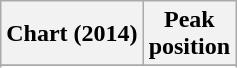<table class="wikitable sortable plainrowheaders" style="text-align:center">
<tr>
<th scope="col">Chart (2014)</th>
<th scope="col">Peak<br>position</th>
</tr>
<tr>
</tr>
<tr>
</tr>
<tr>
</tr>
</table>
